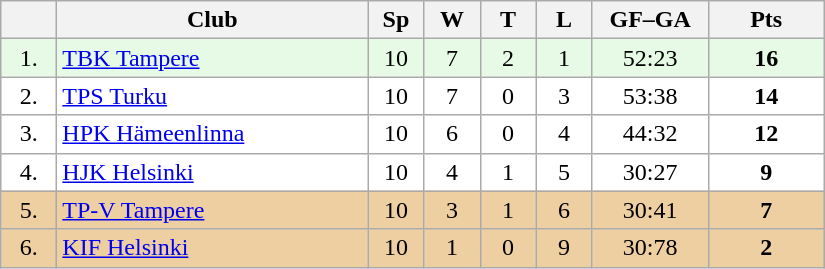<table class="wikitable">
<tr>
<th width="30"></th>
<th width="200">Club</th>
<th width="30">Sp</th>
<th width="30">W</th>
<th width="30">T</th>
<th width="30">L</th>
<th width="70">GF–GA</th>
<th width="70">Pts</th>
</tr>
<tr bgcolor="#e6fae6" align="center">
<td>1.</td>
<td align="left"><a href='#'>TBK Tampere</a></td>
<td>10</td>
<td>7</td>
<td>2</td>
<td>1</td>
<td>52:23</td>
<td><strong>16</strong></td>
</tr>
<tr bgcolor="#FFFFFF" align="center">
<td>2.</td>
<td align="left"><a href='#'>TPS Turku</a></td>
<td>10</td>
<td>7</td>
<td>0</td>
<td>3</td>
<td>53:38</td>
<td><strong>14</strong></td>
</tr>
<tr bgcolor="#FFFFFF" align="center">
<td>3.</td>
<td align="left"><a href='#'>HPK Hämeenlinna</a></td>
<td>10</td>
<td>6</td>
<td>0</td>
<td>4</td>
<td>44:32</td>
<td><strong>12</strong></td>
</tr>
<tr bgcolor="#FFFFFF" align="center">
<td>4.</td>
<td align="left"><a href='#'>HJK Helsinki</a></td>
<td>10</td>
<td>4</td>
<td>1</td>
<td>5</td>
<td>30:27</td>
<td><strong>9</strong></td>
</tr>
<tr bgcolor="#EECFA1" align="center">
<td>5.</td>
<td align="left"><a href='#'>TP-V Tampere</a></td>
<td>10</td>
<td>3</td>
<td>1</td>
<td>6</td>
<td>30:41</td>
<td><strong>7</strong></td>
</tr>
<tr bgcolor="#EECFA1" align="center">
<td>6.</td>
<td align="left"><a href='#'>KIF Helsinki</a></td>
<td>10</td>
<td>1</td>
<td>0</td>
<td>9</td>
<td>30:78</td>
<td><strong>2</strong></td>
</tr>
</table>
